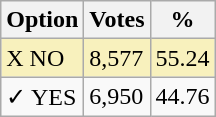<table class="wikitable">
<tr>
<th>Option</th>
<th>Votes</th>
<th>%</th>
</tr>
<tr>
<td style=background:#f8f1bd>X NO</td>
<td style=background:#f8f1bd>8,577</td>
<td style=background:#f8f1bd>55.24</td>
</tr>
<tr>
<td>✓ YES</td>
<td>6,950</td>
<td>44.76</td>
</tr>
</table>
